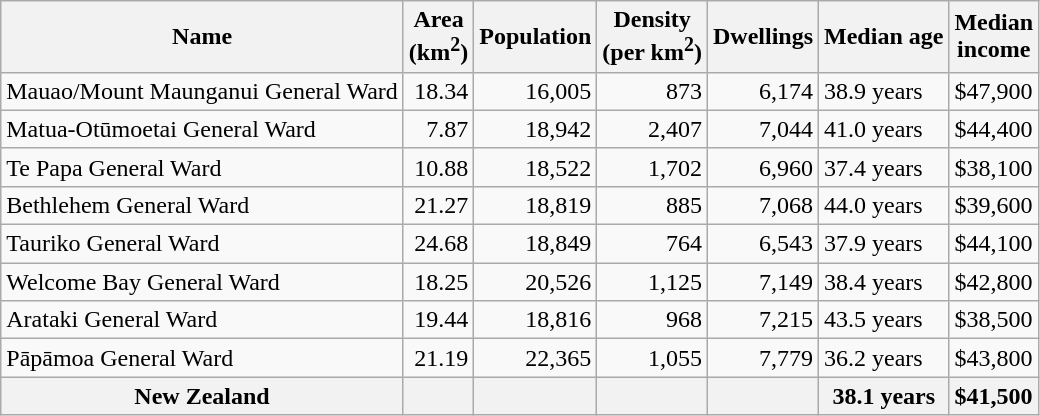<table class="wikitable">
<tr>
<th>Name</th>
<th>Area<br>(km<sup>2</sup>)</th>
<th>Population</th>
<th>Density<br>(per km<sup>2</sup>)</th>
<th>Dwellings</th>
<th>Median age</th>
<th>Median<br>income</th>
</tr>
<tr>
<td>Mauao/Mount Maunganui General Ward</td>
<td style="text-align:right;">18.34</td>
<td style="text-align:right;">16,005</td>
<td style="text-align:right;">873</td>
<td style="text-align:right;">6,174</td>
<td>38.9 years</td>
<td>$47,900</td>
</tr>
<tr>
<td>Matua-Otūmoetai General Ward</td>
<td style="text-align:right;">7.87</td>
<td style="text-align:right;">18,942</td>
<td style="text-align:right;">2,407</td>
<td style="text-align:right;">7,044</td>
<td>41.0 years</td>
<td>$44,400</td>
</tr>
<tr>
<td>Te Papa General Ward</td>
<td style="text-align:right;">10.88</td>
<td style="text-align:right;">18,522</td>
<td style="text-align:right;">1,702</td>
<td style="text-align:right;">6,960</td>
<td>37.4 years</td>
<td>$38,100</td>
</tr>
<tr>
<td>Bethlehem General Ward</td>
<td style="text-align:right;">21.27</td>
<td style="text-align:right;">18,819</td>
<td style="text-align:right;">885</td>
<td style="text-align:right;">7,068</td>
<td>44.0 years</td>
<td>$39,600</td>
</tr>
<tr>
<td>Tauriko General Ward</td>
<td style="text-align:right;">24.68</td>
<td style="text-align:right;">18,849</td>
<td style="text-align:right;">764</td>
<td style="text-align:right;">6,543</td>
<td>37.9 years</td>
<td>$44,100</td>
</tr>
<tr>
<td>Welcome Bay General Ward</td>
<td style="text-align:right;">18.25</td>
<td style="text-align:right;">20,526</td>
<td style="text-align:right;">1,125</td>
<td style="text-align:right;">7,149</td>
<td>38.4 years</td>
<td>$42,800</td>
</tr>
<tr>
<td>Arataki General Ward</td>
<td style="text-align:right;">19.44</td>
<td style="text-align:right;">18,816</td>
<td style="text-align:right;">968</td>
<td style="text-align:right;">7,215</td>
<td>43.5 years</td>
<td>$38,500</td>
</tr>
<tr>
<td>Pāpāmoa General Ward</td>
<td style="text-align:right;">21.19</td>
<td style="text-align:right;">22,365</td>
<td style="text-align:right;">1,055</td>
<td style="text-align:right;">7,779</td>
<td>36.2 years</td>
<td>$43,800</td>
</tr>
<tr>
<th>New Zealand</th>
<th></th>
<th></th>
<th></th>
<th></th>
<th>38.1 years</th>
<th style="text-align:left;">$41,500</th>
</tr>
</table>
